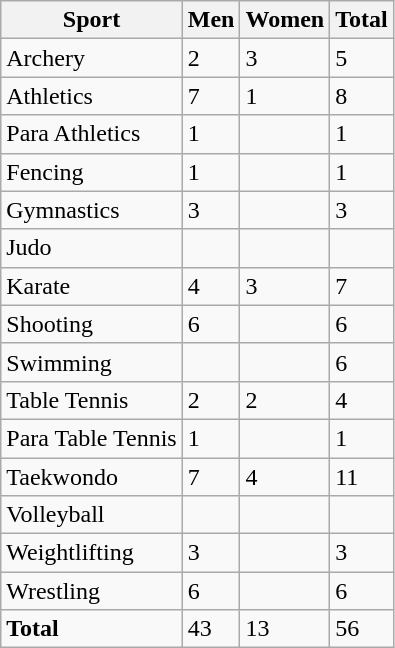<table class="wikitable">
<tr>
<th>Sport</th>
<th>Men</th>
<th>Women</th>
<th>Total</th>
</tr>
<tr>
<td>Archery</td>
<td>2</td>
<td>3</td>
<td>5</td>
</tr>
<tr>
<td>Athletics</td>
<td>7</td>
<td>1</td>
<td>8</td>
</tr>
<tr>
<td>Para Athletics</td>
<td>1</td>
<td></td>
<td>1</td>
</tr>
<tr>
<td>Fencing</td>
<td>1</td>
<td></td>
<td>1</td>
</tr>
<tr>
<td>Gymnastics</td>
<td>3</td>
<td></td>
<td>3</td>
</tr>
<tr>
<td>Judo</td>
<td></td>
<td></td>
<td></td>
</tr>
<tr>
<td>Karate</td>
<td>4</td>
<td>3</td>
<td>7</td>
</tr>
<tr>
<td>Shooting</td>
<td>6</td>
<td></td>
<td>6</td>
</tr>
<tr>
<td>Swimming</td>
<td></td>
<td></td>
<td>6</td>
</tr>
<tr>
<td>Table Tennis</td>
<td>2</td>
<td>2</td>
<td>4</td>
</tr>
<tr>
<td>Para Table Tennis</td>
<td>1</td>
<td></td>
<td>1</td>
</tr>
<tr>
<td>Taekwondo</td>
<td>7</td>
<td>4</td>
<td>11</td>
</tr>
<tr>
<td>Volleyball</td>
<td></td>
<td></td>
<td></td>
</tr>
<tr>
<td>Weightlifting</td>
<td>3</td>
<td></td>
<td>3</td>
</tr>
<tr>
<td>Wrestling</td>
<td>6</td>
<td></td>
<td>6</td>
</tr>
<tr>
<td><strong>Total</strong></td>
<td>43</td>
<td>13</td>
<td>56</td>
</tr>
</table>
